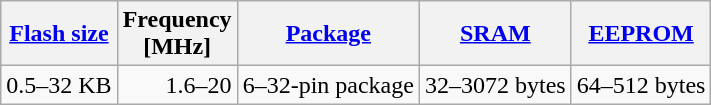<table class="wikitable">
<tr>
<th><a href='#'>Flash size</a></th>
<th>Frequency<br>[MHz]</th>
<th><a href='#'>Package</a></th>
<th><a href='#'>SRAM</a></th>
<th><a href='#'>EEPROM</a></th>
</tr>
<tr align="right">
<td>0.5–32 KB</td>
<td>1.6–20</td>
<td>6–32-pin package</td>
<td>32–3072 bytes</td>
<td>64–512 bytes</td>
</tr>
</table>
